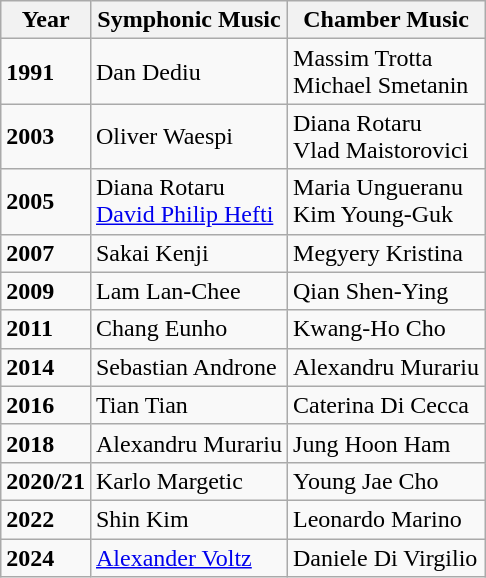<table class="wikitable">
<tr>
<th>Year</th>
<th>Symphonic Music</th>
<th>Chamber Music</th>
</tr>
<tr>
<td><strong>1991</strong></td>
<td> Dan Dediu</td>
<td> Massim Trotta<br> Michael Smetanin</td>
</tr>
<tr>
<td><strong>2003</strong></td>
<td> Oliver Waespi</td>
<td> Diana Rotaru<br> Vlad Maistorovici</td>
</tr>
<tr>
<td><strong>2005</strong></td>
<td> Diana Rotaru<br> <a href='#'>David Philip Hefti</a></td>
<td> Maria Ungueranu<br> Kim Young-Guk</td>
</tr>
<tr>
<td><strong>2007</strong></td>
<td> Sakai Kenji</td>
<td> Megyery Kristina</td>
</tr>
<tr>
<td><strong>2009</strong></td>
<td> Lam Lan-Chee</td>
<td> Qian Shen-Ying</td>
</tr>
<tr>
<td><strong>2011</strong></td>
<td> Chang Eunho</td>
<td> Kwang-Ho Cho</td>
</tr>
<tr>
<td><strong>2014</strong></td>
<td> Sebastian Androne</td>
<td> Alexandru Murariu</td>
</tr>
<tr>
<td><strong>2016</strong></td>
<td> Tian Tian</td>
<td> Caterina Di Cecca</td>
</tr>
<tr>
<td><strong>2018</strong></td>
<td> Alexandru Murariu</td>
<td> Jung Hoon Ham</td>
</tr>
<tr>
<td><strong>2020/21</strong></td>
<td> Karlo Margetic</td>
<td> Young Jae Cho</td>
</tr>
<tr>
<td><strong>2022</strong></td>
<td> Shin Kim</td>
<td> Leonardo Marino</td>
</tr>
<tr>
<td><strong>2024</strong></td>
<td> <a href='#'>Alexander Voltz</a></td>
<td> Daniele Di Virgilio</td>
</tr>
</table>
